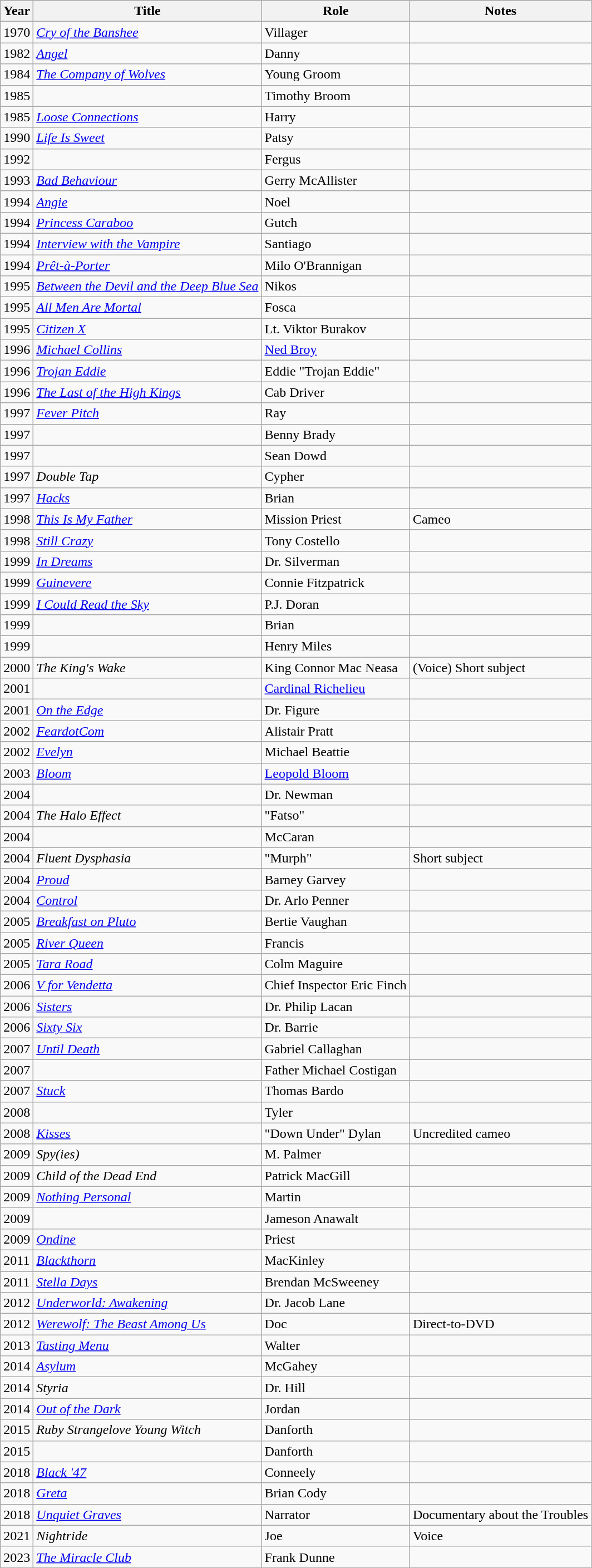<table class="wikitable sortable">
<tr>
<th>Year</th>
<th>Title</th>
<th>Role</th>
<th class="unsortable">Notes</th>
</tr>
<tr>
<td>1970</td>
<td><em><a href='#'>Cry of the Banshee</a></em></td>
<td>Villager</td>
<td></td>
</tr>
<tr>
<td>1982</td>
<td><em><a href='#'>Angel</a></em></td>
<td>Danny</td>
<td></td>
</tr>
<tr>
<td>1984</td>
<td><em><a href='#'>The Company of Wolves</a></em></td>
<td>Young Groom</td>
<td></td>
</tr>
<tr>
<td>1985</td>
<td><em></em></td>
<td>Timothy Broom</td>
<td></td>
</tr>
<tr>
<td>1985</td>
<td><em><a href='#'>Loose Connections</a></em></td>
<td>Harry</td>
<td></td>
</tr>
<tr>
<td>1990</td>
<td><em><a href='#'>Life Is Sweet</a></em></td>
<td>Patsy</td>
<td></td>
</tr>
<tr>
<td>1992</td>
<td><em></em></td>
<td>Fergus</td>
<td></td>
</tr>
<tr>
<td>1993</td>
<td><em><a href='#'>Bad Behaviour</a></em></td>
<td>Gerry McAllister</td>
<td></td>
</tr>
<tr>
<td>1994</td>
<td><em><a href='#'>Angie</a></em></td>
<td>Noel</td>
<td></td>
</tr>
<tr>
<td>1994</td>
<td><em><a href='#'>Princess Caraboo</a></em></td>
<td>Gutch</td>
<td></td>
</tr>
<tr>
<td>1994</td>
<td><em><a href='#'>Interview with the Vampire</a></em></td>
<td>Santiago</td>
<td></td>
</tr>
<tr>
<td>1994</td>
<td><em><a href='#'>Prêt-à-Porter</a></em></td>
<td>Milo O'Brannigan</td>
<td></td>
</tr>
<tr>
<td>1995</td>
<td><em><a href='#'>Between the Devil and the Deep Blue Sea</a></em></td>
<td>Nikos</td>
<td></td>
</tr>
<tr>
<td>1995</td>
<td><em><a href='#'>All Men Are Mortal</a></em></td>
<td>Fosca</td>
<td></td>
</tr>
<tr>
<td>1995</td>
<td><em><a href='#'>Citizen X</a></em></td>
<td>Lt. Viktor Burakov</td>
<td></td>
</tr>
<tr>
<td>1996</td>
<td><em><a href='#'>Michael Collins</a></em></td>
<td><a href='#'>Ned Broy</a></td>
<td></td>
</tr>
<tr>
<td>1996</td>
<td><em><a href='#'>Trojan Eddie</a></em></td>
<td>Eddie "Trojan Eddie"</td>
<td></td>
</tr>
<tr>
<td>1996</td>
<td><em><a href='#'>The Last of the High Kings</a></em></td>
<td>Cab Driver</td>
<td></td>
</tr>
<tr>
<td>1997</td>
<td><em><a href='#'>Fever Pitch</a></em></td>
<td>Ray</td>
<td></td>
</tr>
<tr>
<td>1997</td>
<td><em></em></td>
<td>Benny Brady</td>
<td></td>
</tr>
<tr>
<td>1997</td>
<td><em></em></td>
<td>Sean Dowd</td>
<td></td>
</tr>
<tr>
<td>1997</td>
<td><em>Double Tap</em></td>
<td>Cypher</td>
<td></td>
</tr>
<tr>
<td>1997</td>
<td><em><a href='#'>Hacks</a></em></td>
<td>Brian</td>
<td></td>
</tr>
<tr>
<td>1998</td>
<td><em><a href='#'>This Is My Father</a></em></td>
<td>Mission Priest</td>
<td>Cameo</td>
</tr>
<tr>
<td>1998</td>
<td><em><a href='#'>Still Crazy</a></em></td>
<td>Tony Costello</td>
<td></td>
</tr>
<tr>
<td>1999</td>
<td><em><a href='#'>In Dreams</a></em></td>
<td>Dr. Silverman</td>
<td></td>
</tr>
<tr>
<td>1999</td>
<td><em><a href='#'>Guinevere</a></em></td>
<td>Connie Fitzpatrick</td>
<td></td>
</tr>
<tr>
<td>1999</td>
<td><em><a href='#'>I Could Read the Sky</a></em></td>
<td>P.J. Doran</td>
<td></td>
</tr>
<tr>
<td>1999</td>
<td><em></em></td>
<td>Brian</td>
<td></td>
</tr>
<tr>
<td>1999</td>
<td><em></em></td>
<td>Henry Miles</td>
<td></td>
</tr>
<tr>
<td>2000</td>
<td><em>The King's Wake</em></td>
<td>King Connor Mac Neasa</td>
<td>(Voice) Short subject</td>
</tr>
<tr>
<td>2001</td>
<td><em></em></td>
<td><a href='#'>Cardinal Richelieu</a></td>
<td></td>
</tr>
<tr>
<td>2001</td>
<td><em><a href='#'>On the Edge</a></em></td>
<td>Dr. Figure</td>
<td></td>
</tr>
<tr>
<td>2002</td>
<td><em><a href='#'>FeardotCom</a></em></td>
<td>Alistair Pratt</td>
<td></td>
</tr>
<tr>
<td>2002</td>
<td><em><a href='#'>Evelyn</a></em></td>
<td>Michael Beattie</td>
<td></td>
</tr>
<tr>
<td>2003</td>
<td><em><a href='#'>Bloom</a></em></td>
<td><a href='#'>Leopold Bloom</a></td>
<td></td>
</tr>
<tr>
<td>2004</td>
<td><em></em></td>
<td>Dr. Newman</td>
<td></td>
</tr>
<tr>
<td>2004</td>
<td><em>The Halo Effect</em></td>
<td>"Fatso"</td>
<td></td>
</tr>
<tr>
<td>2004</td>
<td><em></em></td>
<td>McCaran</td>
<td></td>
</tr>
<tr>
<td>2004</td>
<td><em>Fluent Dysphasia</em></td>
<td>"Murph"</td>
<td>Short subject</td>
</tr>
<tr>
<td>2004</td>
<td><em><a href='#'>Proud</a></em></td>
<td>Barney Garvey</td>
<td></td>
</tr>
<tr>
<td>2004</td>
<td><em><a href='#'>Control</a></em></td>
<td>Dr. Arlo Penner</td>
<td></td>
</tr>
<tr>
<td>2005</td>
<td><em><a href='#'>Breakfast on Pluto</a></em></td>
<td>Bertie Vaughan</td>
<td></td>
</tr>
<tr>
<td>2005</td>
<td><em><a href='#'>River Queen</a></em></td>
<td>Francis</td>
<td></td>
</tr>
<tr>
<td>2005</td>
<td><em><a href='#'>Tara Road</a></em></td>
<td>Colm Maguire</td>
<td></td>
</tr>
<tr>
<td>2006</td>
<td><em><a href='#'>V for Vendetta</a></em></td>
<td>Chief Inspector Eric Finch</td>
<td></td>
</tr>
<tr>
<td>2006</td>
<td><em><a href='#'>Sisters</a></em></td>
<td>Dr. Philip Lacan</td>
<td></td>
</tr>
<tr>
<td>2006</td>
<td><em><a href='#'>Sixty Six</a></em></td>
<td>Dr. Barrie</td>
<td></td>
</tr>
<tr>
<td>2007</td>
<td><em><a href='#'>Until Death</a></em></td>
<td>Gabriel Callaghan</td>
<td></td>
</tr>
<tr>
<td>2007</td>
<td><em></em></td>
<td>Father Michael Costigan</td>
<td></td>
</tr>
<tr>
<td>2007</td>
<td><em><a href='#'>Stuck</a></em></td>
<td>Thomas Bardo</td>
<td></td>
</tr>
<tr>
<td>2008</td>
<td><em></em></td>
<td>Tyler</td>
<td></td>
</tr>
<tr>
<td>2008</td>
<td><em><a href='#'>Kisses</a></em></td>
<td>"Down Under" Dylan</td>
<td>Uncredited cameo</td>
</tr>
<tr>
<td>2009</td>
<td><em>Spy(ies)</em></td>
<td>M. Palmer</td>
<td></td>
</tr>
<tr>
<td>2009</td>
<td><em>Child of the Dead End</em></td>
<td>Patrick MacGill</td>
<td></td>
</tr>
<tr>
<td>2009</td>
<td><em><a href='#'>Nothing Personal</a></em></td>
<td>Martin</td>
<td></td>
</tr>
<tr>
<td>2009</td>
<td><em></em></td>
<td>Jameson Anawalt</td>
<td></td>
</tr>
<tr>
<td>2009</td>
<td><em><a href='#'>Ondine</a></em></td>
<td>Priest</td>
<td></td>
</tr>
<tr>
<td>2011</td>
<td><em><a href='#'>Blackthorn</a></em></td>
<td>MacKinley</td>
<td></td>
</tr>
<tr>
<td>2011</td>
<td><em><a href='#'>Stella Days</a></em></td>
<td>Brendan McSweeney</td>
<td></td>
</tr>
<tr>
<td>2012</td>
<td><em><a href='#'>Underworld: Awakening</a></em></td>
<td>Dr. Jacob Lane</td>
<td></td>
</tr>
<tr>
<td>2012</td>
<td><em><a href='#'>Werewolf: The Beast Among Us</a></em></td>
<td>Doc</td>
<td>Direct-to-DVD</td>
</tr>
<tr>
<td>2013</td>
<td><em><a href='#'>Tasting Menu</a></em></td>
<td>Walter</td>
<td></td>
</tr>
<tr>
<td>2014</td>
<td><em><a href='#'>Asylum</a></em></td>
<td>McGahey</td>
<td></td>
</tr>
<tr>
<td>2014</td>
<td><em>Styria</em></td>
<td>Dr. Hill</td>
<td></td>
</tr>
<tr>
<td>2014</td>
<td><em><a href='#'>Out of the Dark</a></em></td>
<td>Jordan</td>
<td></td>
</tr>
<tr>
<td>2015</td>
<td><em>Ruby Strangelove Young Witch</em></td>
<td>Danforth</td>
<td></td>
</tr>
<tr>
<td>2015</td>
<td><em></em></td>
<td>Danforth</td>
<td></td>
</tr>
<tr>
<td>2018</td>
<td><em><a href='#'>Black '47</a></em></td>
<td>Conneely</td>
<td></td>
</tr>
<tr>
<td>2018</td>
<td><em><a href='#'>Greta</a></em></td>
<td>Brian Cody</td>
<td></td>
</tr>
<tr>
<td>2018</td>
<td><em><a href='#'>Unquiet Graves</a></em></td>
<td>Narrator</td>
<td>Documentary about the Troubles</td>
</tr>
<tr>
<td>2021</td>
<td><em>Nightride</em></td>
<td>Joe</td>
<td>Voice</td>
</tr>
<tr>
<td>2023</td>
<td><em><a href='#'>The Miracle Club</a></em></td>
<td>Frank Dunne</td>
<td></td>
</tr>
</table>
